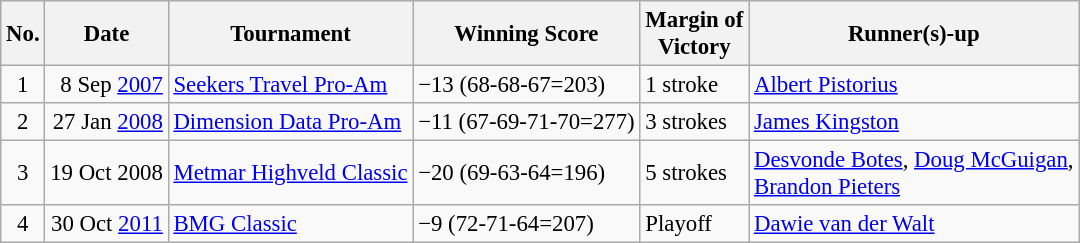<table class="wikitable" style="font-size:95%;">
<tr>
<th>No.</th>
<th>Date</th>
<th>Tournament</th>
<th>Winning Score</th>
<th>Margin of<br>Victory</th>
<th>Runner(s)-up</th>
</tr>
<tr>
<td align=center>1</td>
<td align=right>8 Sep <a href='#'>2007</a></td>
<td><a href='#'>Seekers Travel Pro-Am</a></td>
<td>−13 (68-68-67=203)</td>
<td>1 stroke</td>
<td> <a href='#'>Albert Pistorius</a></td>
</tr>
<tr>
<td align=center>2</td>
<td align=right>27 Jan <a href='#'>2008</a></td>
<td><a href='#'>Dimension Data Pro-Am</a></td>
<td>−11 (67-69-71-70=277)</td>
<td>3 strokes</td>
<td> <a href='#'>James Kingston</a></td>
</tr>
<tr>
<td align=center>3</td>
<td align=right>19 Oct 2008</td>
<td><a href='#'>Metmar Highveld Classic</a></td>
<td>−20 (69-63-64=196)</td>
<td>5 strokes</td>
<td> <a href='#'>Desvonde Botes</a>,  <a href='#'>Doug McGuigan</a>,<br> <a href='#'>Brandon Pieters</a></td>
</tr>
<tr>
<td align=center>4</td>
<td align=right>30 Oct <a href='#'>2011</a></td>
<td><a href='#'>BMG Classic</a></td>
<td>−9 (72-71-64=207)</td>
<td>Playoff</td>
<td> <a href='#'>Dawie van der Walt</a></td>
</tr>
</table>
